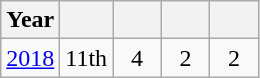<table class="wikitable" style="text-align: center;">
<tr>
<th>Year</th>
<th></th>
<th width=25px></th>
<th width=25px></th>
<th width=25px></th>
</tr>
<tr>
<td> <a href='#'>2018</a></td>
<td>11th</td>
<td>4</td>
<td>2</td>
<td>2</td>
</tr>
</table>
